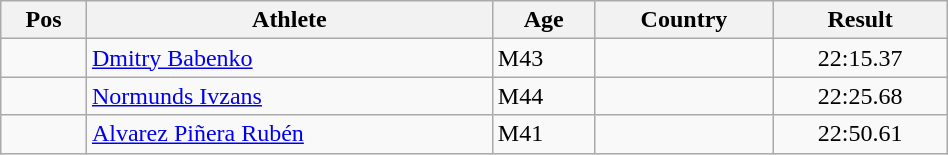<table class="wikitable"  style="text-align:center; width:50%;">
<tr>
<th>Pos</th>
<th>Athlete</th>
<th>Age</th>
<th>Country</th>
<th>Result</th>
</tr>
<tr>
<td align=center></td>
<td align=left><a href='#'>Dmitry Babenko</a></td>
<td align=left>M43</td>
<td align=left></td>
<td>22:15.37</td>
</tr>
<tr>
<td align=center></td>
<td align=left><a href='#'>Normunds Ivzans</a></td>
<td align=left>M44</td>
<td align=left></td>
<td>22:25.68</td>
</tr>
<tr>
<td align=center></td>
<td align=left><a href='#'>Alvarez Piñera Rubén</a></td>
<td align=left>M41</td>
<td align=left></td>
<td>22:50.61</td>
</tr>
</table>
